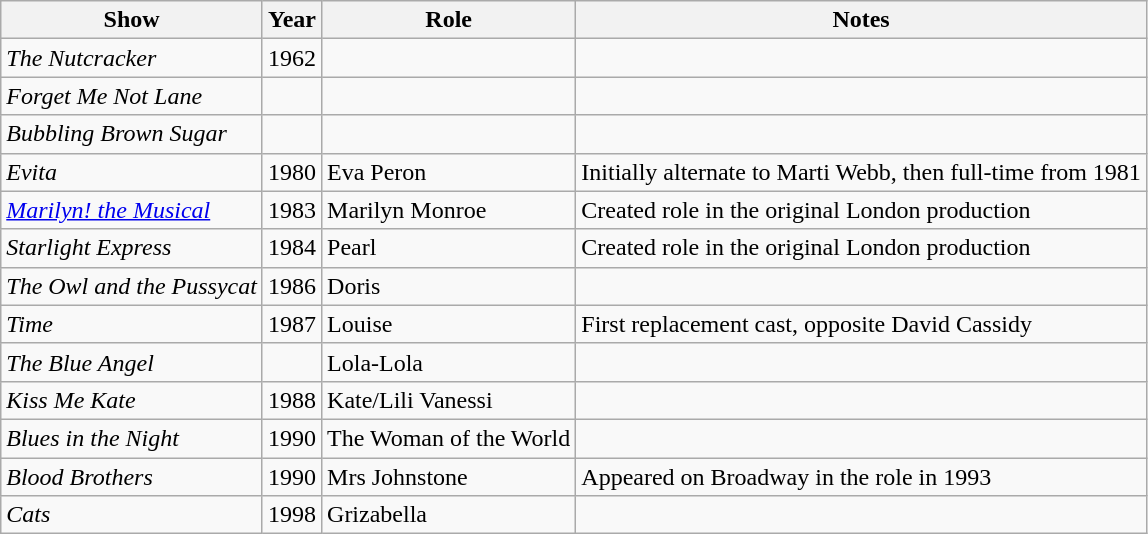<table class="wikitable">
<tr>
<th>Show</th>
<th>Year</th>
<th>Role</th>
<th>Notes</th>
</tr>
<tr>
<td><em>The Nutcracker</em></td>
<td>1962</td>
<td></td>
<td></td>
</tr>
<tr>
<td><em>Forget Me Not Lane</em></td>
<td></td>
<td></td>
<td></td>
</tr>
<tr>
<td><em>Bubbling Brown Sugar</em></td>
<td></td>
<td></td>
<td></td>
</tr>
<tr>
<td><em>Evita</em></td>
<td>1980</td>
<td>Eva Peron</td>
<td>Initially alternate to Marti Webb, then full-time from 1981</td>
</tr>
<tr>
<td><em><a href='#'>Marilyn! the Musical</a></em></td>
<td>1983</td>
<td>Marilyn Monroe</td>
<td>Created role in the original London production</td>
</tr>
<tr>
<td><em>Starlight Express</em></td>
<td>1984</td>
<td>Pearl</td>
<td>Created role in the original London production</td>
</tr>
<tr>
<td><em>The Owl and the Pussycat</em></td>
<td>1986</td>
<td>Doris</td>
<td></td>
</tr>
<tr>
<td><em>Time</em></td>
<td>1987</td>
<td>Louise</td>
<td>First replacement cast, opposite David Cassidy</td>
</tr>
<tr>
<td><em>The Blue Angel</em></td>
<td></td>
<td>Lola-Lola</td>
<td></td>
</tr>
<tr>
<td><em>Kiss Me Kate</em></td>
<td>1988</td>
<td>Kate/Lili Vanessi</td>
<td></td>
</tr>
<tr>
<td><em>Blues in the Night</em></td>
<td>1990</td>
<td>The Woman of the World</td>
<td></td>
</tr>
<tr>
<td><em>Blood Brothers</em></td>
<td>1990</td>
<td>Mrs Johnstone</td>
<td>Appeared on Broadway in the role in 1993</td>
</tr>
<tr>
<td><em>Cats</em></td>
<td>1998</td>
<td>Grizabella</td>
<td></td>
</tr>
</table>
